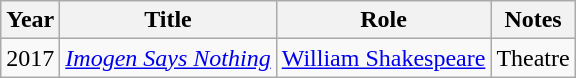<table class = "wikitable sortable">
<tr>
<th>Year</th>
<th>Title</th>
<th>Role</th>
<th class = "unsortable">Notes</th>
</tr>
<tr>
<td>2017</td>
<td><em><a href='#'>Imogen Says Nothing</a></em></td>
<td><a href='#'>William Shakespeare</a></td>
<td>Theatre</td>
</tr>
</table>
